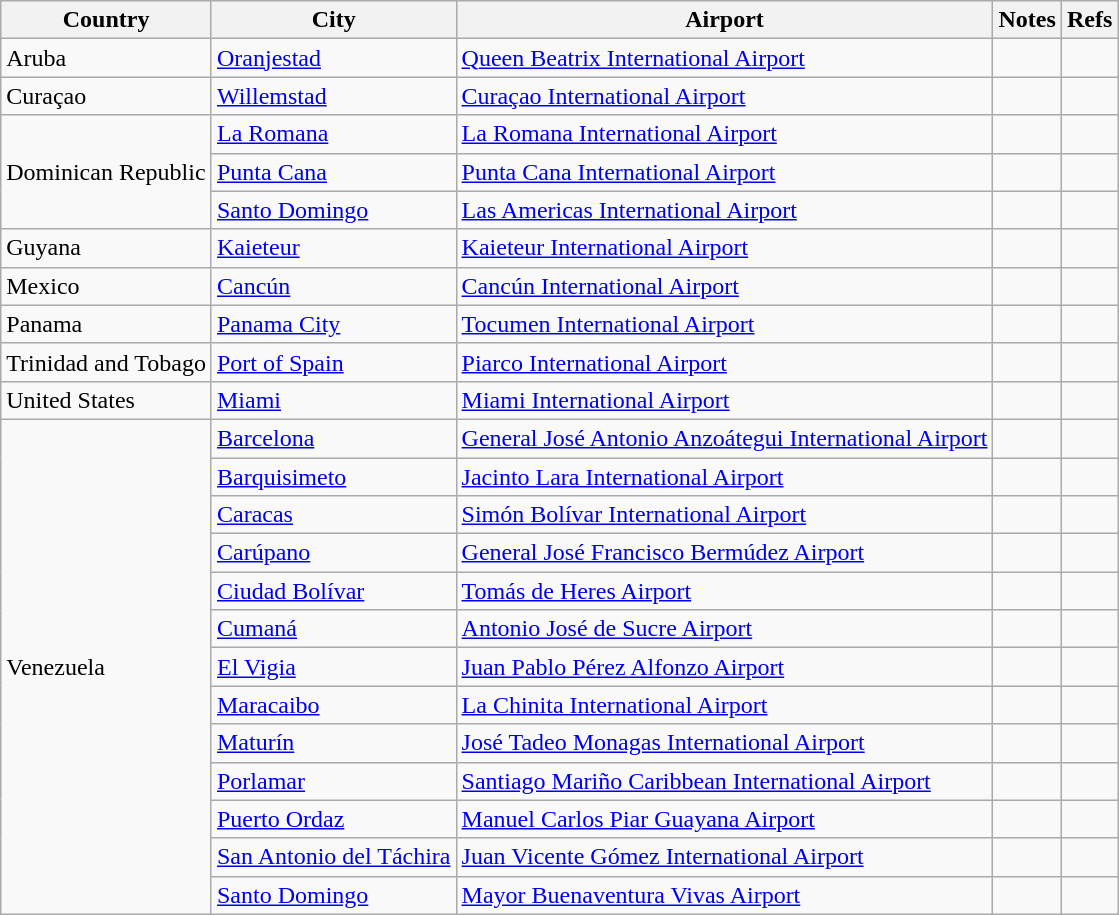<table class="sortable wikitable">
<tr>
<th>Country</th>
<th>City</th>
<th>Airport</th>
<th>Notes</th>
<th class="unsortable">Refs</th>
</tr>
<tr>
<td>Aruba</td>
<td><a href='#'>Oranjestad</a></td>
<td><a href='#'>Queen Beatrix International Airport</a></td>
<td></td>
<td></td>
</tr>
<tr>
<td>Curaçao</td>
<td><a href='#'>Willemstad</a></td>
<td><a href='#'>Curaçao International Airport</a></td>
<td align=center></td>
<td></td>
</tr>
<tr>
<td rowspan=3>Dominican Republic</td>
<td><a href='#'>La Romana</a></td>
<td><a href='#'>La Romana International Airport</a></td>
<td></td>
<td></td>
</tr>
<tr>
<td><a href='#'>Punta Cana</a></td>
<td><a href='#'>Punta Cana International Airport</a></td>
<td></td>
<td></td>
</tr>
<tr>
<td><a href='#'>Santo Domingo</a></td>
<td><a href='#'>Las Americas International Airport</a></td>
<td></td>
<td></td>
</tr>
<tr>
<td>Guyana</td>
<td><a href='#'>Kaieteur</a></td>
<td><a href='#'>Kaieteur International Airport</a></td>
<td></td>
<td></td>
</tr>
<tr>
<td>Mexico</td>
<td><a href='#'>Cancún</a></td>
<td><a href='#'>Cancún International Airport</a></td>
<td></td>
<td></td>
</tr>
<tr>
<td>Panama</td>
<td><a href='#'>Panama City</a></td>
<td><a href='#'>Tocumen International Airport</a></td>
<td align=center></td>
<td></td>
</tr>
<tr>
<td>Trinidad and Tobago</td>
<td><a href='#'>Port of Spain</a></td>
<td><a href='#'>Piarco International Airport</a></td>
<td></td>
<td></td>
</tr>
<tr>
<td>United States</td>
<td><a href='#'>Miami</a></td>
<td><a href='#'>Miami International Airport</a></td>
<td></td>
<td></td>
</tr>
<tr>
<td rowspan=13>Venezuela</td>
<td><a href='#'>Barcelona</a></td>
<td><a href='#'>General José Antonio Anzoátegui International Airport</a></td>
<td align=center></td>
<td></td>
</tr>
<tr>
<td><a href='#'>Barquisimeto</a></td>
<td><a href='#'>Jacinto Lara International Airport</a></td>
<td align=center></td>
<td></td>
</tr>
<tr>
<td><a href='#'>Caracas</a></td>
<td><a href='#'>Simón Bolívar International Airport</a></td>
<td></td>
<td></td>
</tr>
<tr>
<td><a href='#'>Carúpano</a></td>
<td><a href='#'>General José Francisco Bermúdez Airport</a></td>
<td></td>
<td></td>
</tr>
<tr>
<td><a href='#'>Ciudad Bolívar</a></td>
<td><a href='#'>Tomás de Heres Airport</a></td>
<td align=center></td>
<td></td>
</tr>
<tr>
<td><a href='#'>Cumaná</a></td>
<td><a href='#'>Antonio José de Sucre Airport</a></td>
<td align=center></td>
<td></td>
</tr>
<tr>
<td><a href='#'>El Vigia</a></td>
<td><a href='#'>Juan Pablo Pérez Alfonzo Airport</a></td>
<td></td>
<td></td>
</tr>
<tr>
<td><a href='#'>Maracaibo</a></td>
<td><a href='#'>La Chinita International Airport</a></td>
<td align=center></td>
<td></td>
</tr>
<tr>
<td><a href='#'>Maturín</a></td>
<td><a href='#'>José Tadeo Monagas International Airport</a></td>
<td align=center></td>
<td></td>
</tr>
<tr>
<td><a href='#'>Porlamar</a></td>
<td><a href='#'>Santiago Mariño Caribbean International Airport</a></td>
<td align=center></td>
<td></td>
</tr>
<tr>
<td><a href='#'>Puerto Ordaz</a></td>
<td><a href='#'>Manuel Carlos Piar Guayana Airport</a></td>
<td align=center></td>
<td></td>
</tr>
<tr>
<td><a href='#'>San Antonio del Táchira</a></td>
<td><a href='#'>Juan Vicente Gómez International Airport</a></td>
<td align=center></td>
<td></td>
</tr>
<tr>
<td><a href='#'>Santo Domingo</a></td>
<td><a href='#'>Mayor Buenaventura Vivas Airport</a></td>
<td align=center></td>
<td></td>
</tr>
</table>
